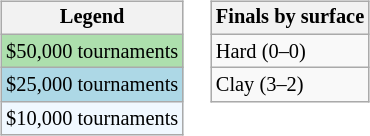<table>
<tr valign=top>
<td><br><table class=wikitable style="font-size:85%">
<tr>
<th>Legend</th>
</tr>
<tr style="background:#addfad;">
<td>$50,000 tournaments</td>
</tr>
<tr style="background:lightblue;">
<td>$25,000 tournaments</td>
</tr>
<tr style="background:#f0f8ff;">
<td>$10,000 tournaments</td>
</tr>
</table>
</td>
<td><br><table class=wikitable style="font-size:85%">
<tr>
<th>Finals by surface</th>
</tr>
<tr>
<td>Hard (0–0)</td>
</tr>
<tr>
<td>Clay (3–2)</td>
</tr>
</table>
</td>
</tr>
</table>
